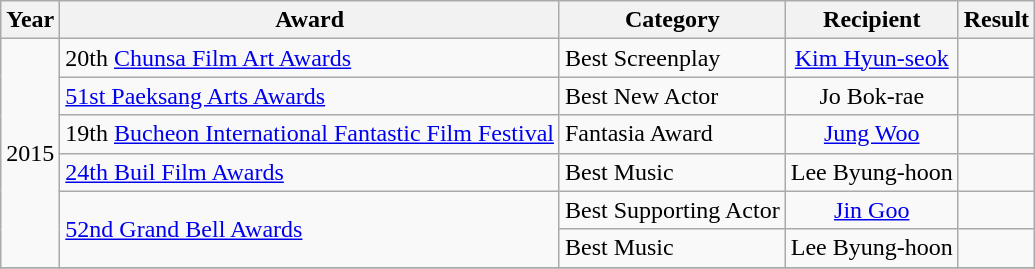<table class="wikitable">
<tr>
<th>Year</th>
<th>Award</th>
<th>Category</th>
<th>Recipient</th>
<th>Result</th>
</tr>
<tr>
<td rowspan="6" style="text-align:center;">2015</td>
<td>20th <a href='#'>Chunsa Film Art Awards</a></td>
<td>Best Screenplay</td>
<td style="text-align:center;"><a href='#'>Kim Hyun-seok</a></td>
<td></td>
</tr>
<tr>
<td><a href='#'>51st Paeksang Arts Awards</a></td>
<td>Best New Actor</td>
<td style="text-align:center;">Jo Bok-rae</td>
<td></td>
</tr>
<tr>
<td>19th <a href='#'>Bucheon International Fantastic Film Festival</a></td>
<td>Fantasia Award</td>
<td style="text-align:center;"><a href='#'>Jung Woo</a></td>
<td></td>
</tr>
<tr>
<td><a href='#'>24th Buil Film Awards</a></td>
<td>Best Music</td>
<td style="text-align:center;">Lee Byung-hoon</td>
<td></td>
</tr>
<tr>
<td rowspan="2"><a href='#'>52nd Grand Bell Awards</a></td>
<td>Best Supporting Actor</td>
<td style="text-align:center;"><a href='#'>Jin Goo</a></td>
<td></td>
</tr>
<tr>
<td>Best Music</td>
<td style="text-align:center;">Lee Byung-hoon</td>
<td></td>
</tr>
<tr>
</tr>
</table>
